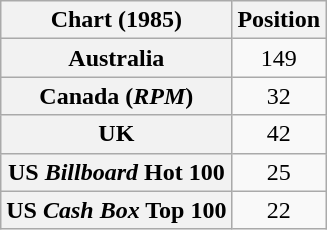<table class="wikitable sortable plainrowheaders">
<tr>
<th scope="col">Chart (1985)</th>
<th scope="col">Position</th>
</tr>
<tr>
<th scope="row">Australia</th>
<td style="text-align:center;">149</td>
</tr>
<tr>
<th scope="row">Canada (<em>RPM</em>)</th>
<td style="text-align:center;">32</td>
</tr>
<tr>
<th scope="row">UK</th>
<td style="text-align:center;">42</td>
</tr>
<tr>
<th scope="row">US <em>Billboard</em> Hot 100</th>
<td style="text-align:center;">25</td>
</tr>
<tr>
<th scope="row">US <em>Cash Box</em> Top 100</th>
<td style="text-align:center;">22</td>
</tr>
</table>
